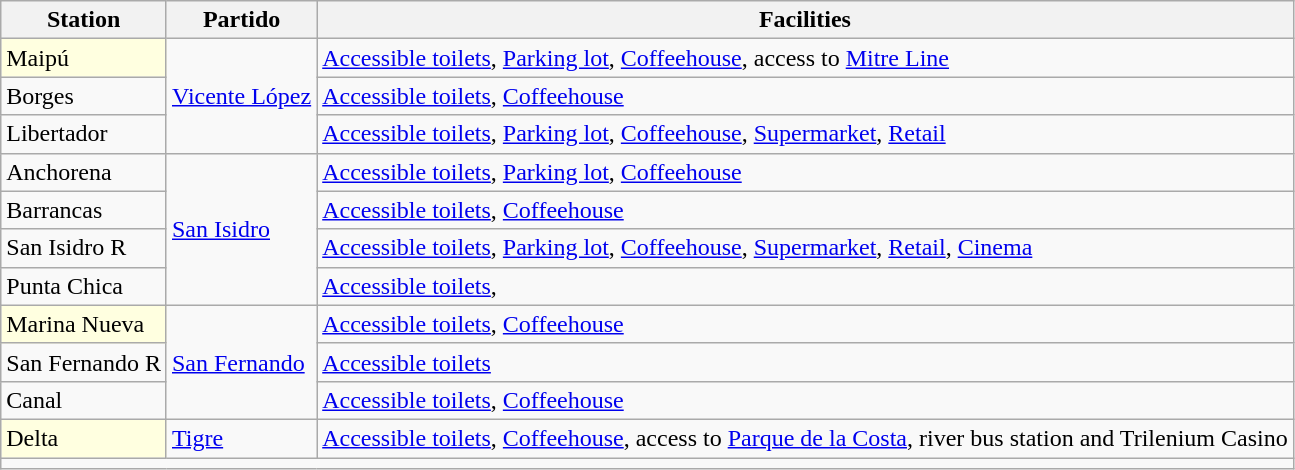<table class="wikitable sortable" style="text-align:left">
<tr>
<th>Station</th>
<th>Partido</th>
<th>Facilities</th>
</tr>
<tr>
<td style="background:lightyellow;">Maipú</td>
<td rowspan=3><a href='#'>Vicente López</a></td>
<td><a href='#'>Accessible toilets</a>, <a href='#'>Parking lot</a>, <a href='#'>Coffeehouse</a>, access to <a href='#'>Mitre Line</a></td>
</tr>
<tr>
<td>Borges</td>
<td><a href='#'>Accessible toilets</a>, <a href='#'>Coffeehouse</a></td>
</tr>
<tr>
<td>Libertador</td>
<td><a href='#'>Accessible toilets</a>, <a href='#'>Parking lot</a>, <a href='#'>Coffeehouse</a>, <a href='#'>Supermarket</a>, <a href='#'>Retail</a></td>
</tr>
<tr>
<td>Anchorena</td>
<td rowspan=4><a href='#'>San Isidro</a></td>
<td><a href='#'>Accessible toilets</a>, <a href='#'>Parking lot</a>, <a href='#'>Coffeehouse</a></td>
</tr>
<tr>
<td>Barrancas</td>
<td><a href='#'>Accessible toilets</a>, <a href='#'>Coffeehouse</a></td>
</tr>
<tr>
<td>San Isidro R</td>
<td><a href='#'>Accessible toilets</a>, <a href='#'>Parking lot</a>, <a href='#'>Coffeehouse</a>, <a href='#'>Supermarket</a>, <a href='#'>Retail</a>, <a href='#'>Cinema</a></td>
</tr>
<tr>
<td>Punta Chica</td>
<td><a href='#'>Accessible toilets</a>,</td>
</tr>
<tr>
<td style="background:lightyellow;">Marina Nueva</td>
<td rowspan=3><a href='#'>San Fernando</a></td>
<td><a href='#'>Accessible toilets</a>, <a href='#'>Coffeehouse</a></td>
</tr>
<tr>
<td>San Fernando R</td>
<td><a href='#'>Accessible toilets</a></td>
</tr>
<tr>
<td>Canal</td>
<td><a href='#'>Accessible toilets</a>, <a href='#'>Coffeehouse</a></td>
</tr>
<tr>
<td style="background:lightyellow;">Delta </td>
<td><a href='#'>Tigre</a></td>
<td><a href='#'>Accessible toilets</a>, <a href='#'>Coffeehouse</a>, access to <a href='#'>Parque de la Costa</a>, river bus station  and Trilenium Casino</td>
</tr>
<tr>
<td colspan=3></td>
</tr>
</table>
